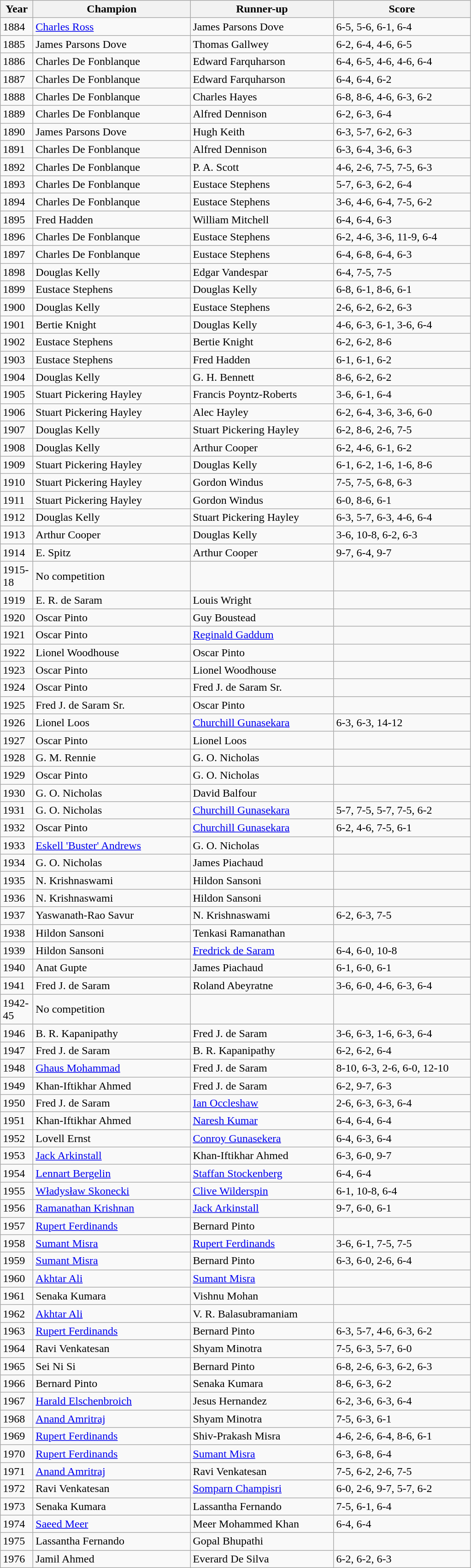<table class=wikitable>
<tr>
<th style="width:40px">Year</th>
<th style="width:220px">Champion</th>
<th style="width:200px">Runner-up</th>
<th style="width:190px" class="unsortable">Score</th>
</tr>
<tr>
<td>1884</td>
<td> <a href='#'>Charles Ross</a></td>
<td> James Parsons Dove</td>
<td>6-5, 5-6, 6-1, 6-4</td>
</tr>
<tr>
<td>1885</td>
<td> James Parsons Dove</td>
<td> Thomas Gallwey</td>
<td>6-2, 6-4, 4-6, 6-5</td>
</tr>
<tr>
<td>1886</td>
<td> Charles De Fonblanque</td>
<td> Edward Farquharson</td>
<td>6-4, 6-5, 4-6, 4-6, 6-4</td>
</tr>
<tr>
<td>1887</td>
<td> Charles De Fonblanque</td>
<td> Edward Farquharson</td>
<td>6-4, 6-4, 6-2</td>
</tr>
<tr>
<td>1888</td>
<td> Charles De Fonblanque</td>
<td> Charles Hayes</td>
<td>6-8, 8-6, 4-6, 6-3, 6-2</td>
</tr>
<tr>
<td>1889</td>
<td> Charles De Fonblanque</td>
<td> Alfred Dennison</td>
<td>6-2, 6-3, 6-4</td>
</tr>
<tr>
<td>1890</td>
<td> James Parsons Dove</td>
<td> Hugh Keith</td>
<td>6-3, 5-7, 6-2, 6-3</td>
</tr>
<tr>
<td>1891</td>
<td> Charles De Fonblanque</td>
<td> Alfred Dennison</td>
<td>6-3, 6-4, 3-6, 6-3</td>
</tr>
<tr>
<td>1892</td>
<td> Charles De Fonblanque</td>
<td> P. A. Scott</td>
<td>4-6, 2-6, 7-5, 7-5, 6-3</td>
</tr>
<tr>
<td>1893</td>
<td> Charles De Fonblanque</td>
<td> Eustace Stephens</td>
<td>5-7, 6-3, 6-2, 6-4</td>
</tr>
<tr>
<td>1894</td>
<td> Charles De Fonblanque</td>
<td> Eustace Stephens</td>
<td>3-6, 4-6, 6-4, 7-5, 6-2</td>
</tr>
<tr>
<td>1895</td>
<td> Fred Hadden</td>
<td> William Mitchell</td>
<td>6-4, 6-4, 6-3</td>
</tr>
<tr>
<td>1896</td>
<td> Charles De Fonblanque</td>
<td> Eustace Stephens</td>
<td>6-2, 4-6, 3-6, 11-9, 6-4</td>
</tr>
<tr>
<td>1897</td>
<td> Charles De Fonblanque</td>
<td> Eustace Stephens</td>
<td>6-4, 6-8, 6-4, 6-3</td>
</tr>
<tr>
<td>1898</td>
<td> Douglas Kelly</td>
<td> Edgar Vandespar</td>
<td>6-4, 7-5, 7-5</td>
</tr>
<tr>
<td>1899</td>
<td> Eustace Stephens</td>
<td> Douglas Kelly</td>
<td>6-8, 6-1, 8-6, 6-1</td>
</tr>
<tr>
<td>1900</td>
<td> Douglas Kelly</td>
<td> Eustace Stephens</td>
<td>2-6, 6-2, 6-2, 6-3</td>
</tr>
<tr>
<td>1901</td>
<td> Bertie Knight</td>
<td> Douglas Kelly</td>
<td>4-6, 6-3, 6-1, 3-6, 6-4</td>
</tr>
<tr>
<td>1902</td>
<td> Eustace Stephens</td>
<td> Bertie Knight</td>
<td>6-2, 6-2, 8-6</td>
</tr>
<tr>
<td>1903</td>
<td> Eustace Stephens</td>
<td> Fred Hadden</td>
<td>6-1, 6-1, 6-2</td>
</tr>
<tr>
<td>1904</td>
<td> Douglas Kelly</td>
<td> G. H. Bennett</td>
<td>8-6, 6-2, 6-2</td>
</tr>
<tr>
<td>1905</td>
<td> Stuart Pickering Hayley</td>
<td> Francis Poyntz-Roberts</td>
<td>3-6, 6-1, 6-4</td>
</tr>
<tr>
<td>1906</td>
<td> Stuart Pickering Hayley</td>
<td> Alec Hayley</td>
<td>6-2, 6-4, 3-6, 3-6, 6-0</td>
</tr>
<tr>
<td>1907</td>
<td> Douglas Kelly</td>
<td> Stuart Pickering Hayley</td>
<td>6-2, 8-6, 2-6, 7-5</td>
</tr>
<tr>
<td>1908</td>
<td> Douglas Kelly</td>
<td> Arthur Cooper</td>
<td>6-2, 4-6, 6-1, 6-2</td>
</tr>
<tr>
<td>1909</td>
<td> Stuart Pickering Hayley</td>
<td> Douglas Kelly</td>
<td>6-1, 6-2, 1-6, 1-6, 8-6</td>
</tr>
<tr>
<td>1910</td>
<td> Stuart Pickering Hayley</td>
<td> Gordon Windus</td>
<td>7-5, 7-5, 6-8, 6-3</td>
</tr>
<tr>
<td>1911</td>
<td> Stuart Pickering Hayley</td>
<td> Gordon Windus</td>
<td>6-0, 8-6, 6-1</td>
</tr>
<tr>
<td>1912</td>
<td> Douglas Kelly</td>
<td> Stuart Pickering Hayley</td>
<td>6-3, 5-7, 6-3, 4-6, 6-4</td>
</tr>
<tr>
<td>1913</td>
<td> Arthur Cooper</td>
<td> Douglas Kelly</td>
<td>3-6, 10-8, 6-2, 6-3</td>
</tr>
<tr>
<td>1914</td>
<td> E. Spitz</td>
<td> Arthur Cooper</td>
<td>9-7, 6-4, 9-7</td>
</tr>
<tr>
<td>1915-18</td>
<td>No competition </td>
<td></td>
<td></td>
</tr>
<tr>
<td>1919</td>
<td> E. R. de Saram</td>
<td> Louis Wright</td>
<td></td>
</tr>
<tr>
<td>1920</td>
<td> Oscar Pinto</td>
<td> Guy Boustead</td>
<td></td>
</tr>
<tr>
<td>1921</td>
<td> Oscar Pinto</td>
<td> <a href='#'>Reginald Gaddum</a></td>
<td></td>
</tr>
<tr>
<td>1922</td>
<td> Lionel Woodhouse</td>
<td> Oscar Pinto</td>
<td></td>
</tr>
<tr>
<td>1923</td>
<td> Oscar Pinto</td>
<td> Lionel Woodhouse</td>
<td></td>
</tr>
<tr>
<td>1924</td>
<td> Oscar Pinto</td>
<td> Fred J. de Saram Sr.</td>
<td></td>
</tr>
<tr>
<td>1925</td>
<td> Fred J. de Saram Sr.</td>
<td> Oscar Pinto</td>
<td></td>
</tr>
<tr>
<td>1926</td>
<td> Lionel Loos</td>
<td> <a href='#'>Churchill Gunasekara</a></td>
<td>6-3, 6-3, 14-12</td>
</tr>
<tr>
<td>1927</td>
<td> Oscar Pinto</td>
<td> Lionel Loos</td>
<td></td>
</tr>
<tr>
<td>1928</td>
<td> G. M. Rennie</td>
<td> G. O. Nicholas</td>
<td></td>
</tr>
<tr>
<td>1929</td>
<td> Oscar Pinto</td>
<td> G. O. Nicholas</td>
<td></td>
</tr>
<tr>
<td>1930</td>
<td> G. O. Nicholas</td>
<td> David Balfour</td>
<td></td>
</tr>
<tr>
<td>1931</td>
<td> G. O. Nicholas</td>
<td> <a href='#'>Churchill Gunasekara</a></td>
<td>5-7, 7-5, 5-7, 7-5, 6-2</td>
</tr>
<tr>
<td>1932</td>
<td> Oscar Pinto</td>
<td> <a href='#'>Churchill Gunasekara</a></td>
<td>6-2, 4-6, 7-5, 6-1</td>
</tr>
<tr>
<td>1933</td>
<td> <a href='#'>Eskell 'Buster' Andrews</a></td>
<td> G. O. Nicholas</td>
<td></td>
</tr>
<tr>
<td>1934</td>
<td> G. O. Nicholas</td>
<td> James Piachaud</td>
<td></td>
</tr>
<tr>
<td>1935</td>
<td> N. Krishnaswami</td>
<td> Hildon Sansoni</td>
<td></td>
</tr>
<tr>
<td>1936</td>
<td> N. Krishnaswami</td>
<td> Hildon Sansoni</td>
<td></td>
</tr>
<tr>
<td>1937</td>
<td> Yaswanath-Rao Savur</td>
<td> N. Krishnaswami</td>
<td>6-2, 6-3, 7-5</td>
</tr>
<tr>
<td>1938</td>
<td> Hildon Sansoni</td>
<td> Tenkasi Ramanathan</td>
<td></td>
</tr>
<tr>
<td>1939</td>
<td> Hildon Sansoni</td>
<td> <a href='#'>Fredrick de Saram</a></td>
<td>6-4, 6-0, 10-8</td>
</tr>
<tr>
<td>1940</td>
<td> Anat Gupte</td>
<td> James Piachaud</td>
<td>6-1, 6-0, 6-1</td>
</tr>
<tr>
<td>1941</td>
<td> Fred J. de Saram</td>
<td> Roland Abeyratne</td>
<td>3-6, 6-0, 4-6, 6-3, 6-4</td>
</tr>
<tr>
<td>1942-45</td>
<td>No competition </td>
<td></td>
<td></td>
</tr>
<tr>
<td>1946</td>
<td> B. R. Kapanipathy</td>
<td> Fred J. de Saram</td>
<td>3-6, 6-3, 1-6, 6-3, 6-4</td>
</tr>
<tr>
<td>1947</td>
<td> Fred J. de Saram</td>
<td> B. R. Kapanipathy</td>
<td>6-2, 6-2, 6-4</td>
</tr>
<tr>
<td>1948</td>
<td> <a href='#'>Ghaus Mohammad</a></td>
<td> Fred J. de Saram</td>
<td>8-10, 6-3, 2-6, 6-0, 12-10</td>
</tr>
<tr>
<td>1949</td>
<td> Khan-Iftikhar Ahmed</td>
<td> Fred J. de Saram</td>
<td>6-2, 9-7, 6-3</td>
</tr>
<tr>
<td>1950</td>
<td> Fred J. de Saram</td>
<td> <a href='#'>Ian Occleshaw</a></td>
<td>2-6, 6-3, 6-3, 6-4</td>
</tr>
<tr>
<td>1951</td>
<td> Khan-Iftikhar Ahmed</td>
<td> <a href='#'>Naresh Kumar</a></td>
<td>6-4, 6-4, 6-4</td>
</tr>
<tr>
<td>1952</td>
<td> Lovell Ernst</td>
<td> <a href='#'>Conroy Gunasekera</a></td>
<td>6-4, 6-3, 6-4</td>
</tr>
<tr>
<td>1953</td>
<td> <a href='#'>Jack Arkinstall</a></td>
<td> Khan-Iftikhar Ahmed</td>
<td>6-3, 6-0, 9-7</td>
</tr>
<tr>
<td>1954</td>
<td> <a href='#'>Lennart Bergelin</a></td>
<td> <a href='#'>Staffan Stockenberg</a></td>
<td>6-4, 6-4</td>
</tr>
<tr>
<td>1955</td>
<td> <a href='#'>Władysław Skonecki</a></td>
<td> <a href='#'>Clive Wilderspin</a></td>
<td>6-1, 10-8, 6-4</td>
</tr>
<tr>
<td>1956</td>
<td> <a href='#'>Ramanathan Krishnan</a></td>
<td> <a href='#'>Jack Arkinstall</a></td>
<td>9-7, 6-0, 6-1</td>
</tr>
<tr>
<td>1957</td>
<td> <a href='#'>Rupert Ferdinands</a></td>
<td> Bernard Pinto</td>
<td></td>
</tr>
<tr>
<td>1958</td>
<td> <a href='#'>Sumant Misra</a></td>
<td> <a href='#'>Rupert Ferdinands</a></td>
<td>3-6, 6-1, 7-5, 7-5</td>
</tr>
<tr>
<td>1959</td>
<td> <a href='#'>Sumant Misra</a></td>
<td> Bernard Pinto</td>
<td>6-3, 6-0, 2-6, 6-4</td>
</tr>
<tr>
<td>1960</td>
<td> <a href='#'>Akhtar Ali</a></td>
<td> <a href='#'>Sumant Misra</a></td>
<td></td>
</tr>
<tr>
<td>1961</td>
<td> Senaka Kumara</td>
<td> Vishnu Mohan</td>
<td></td>
</tr>
<tr>
<td>1962</td>
<td> <a href='#'>Akhtar Ali</a></td>
<td> V. R. Balasubramaniam</td>
<td></td>
</tr>
<tr>
<td>1963</td>
<td> <a href='#'>Rupert Ferdinands</a></td>
<td> Bernard Pinto</td>
<td>6-3, 5-7, 4-6, 6-3, 6-2</td>
</tr>
<tr>
<td>1964</td>
<td> Ravi Venkatesan</td>
<td> Shyam Minotra</td>
<td>7-5, 6-3, 5-7, 6-0</td>
</tr>
<tr>
<td>1965</td>
<td> Sei Ni Si</td>
<td> Bernard Pinto</td>
<td>6-8, 2-6, 6-3, 6-2, 6-3</td>
</tr>
<tr>
<td>1966</td>
<td> Bernard Pinto</td>
<td> Senaka Kumara</td>
<td>8-6, 6-3, 6-2</td>
</tr>
<tr>
<td>1967</td>
<td> <a href='#'>Harald Elschenbroich</a></td>
<td> Jesus Hernandez</td>
<td>6-2, 3-6, 6-3, 6-4</td>
</tr>
<tr>
<td>1968</td>
<td> <a href='#'>Anand Amritraj</a></td>
<td> Shyam Minotra</td>
<td>7-5, 6-3, 6-1</td>
</tr>
<tr>
<td>1969</td>
<td> <a href='#'>Rupert Ferdinands</a></td>
<td> Shiv-Prakash Misra</td>
<td>4-6, 2-6, 6-4, 8-6, 6-1</td>
</tr>
<tr>
<td>1970</td>
<td> <a href='#'>Rupert Ferdinands</a></td>
<td> <a href='#'>Sumant Misra</a></td>
<td>6-3, 6-8, 6-4</td>
</tr>
<tr>
<td>1971</td>
<td> <a href='#'>Anand Amritraj</a></td>
<td> Ravi Venkatesan</td>
<td>7-5, 6-2, 2-6, 7-5</td>
</tr>
<tr>
<td>1972</td>
<td> Ravi Venkatesan</td>
<td> <a href='#'>Somparn Champisri</a></td>
<td>6-0, 2-6, 9-7, 5-7, 6-2</td>
</tr>
<tr>
<td>1973</td>
<td> Senaka Kumara</td>
<td> Lassantha Fernando</td>
<td>7-5, 6-1, 6-4</td>
</tr>
<tr>
<td>1974</td>
<td> <a href='#'>Saeed Meer</a></td>
<td> Meer Mohammed Khan</td>
<td>6-4, 6-4</td>
</tr>
<tr>
<td>1975</td>
<td> Lassantha Fernando</td>
<td> Gopal Bhupathi</td>
<td></td>
</tr>
<tr>
<td>1976</td>
<td> Jamil Ahmed</td>
<td> Everard De Silva</td>
<td>6-2, 6-2, 6-3</td>
</tr>
</table>
